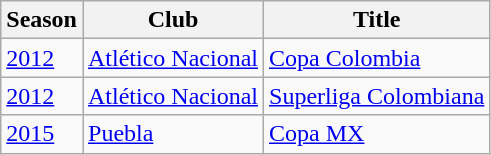<table class="wikitable">
<tr>
<th>Season</th>
<th>Club</th>
<th>Title</th>
</tr>
<tr>
<td><a href='#'>2012</a></td>
<td><a href='#'>Atlético Nacional</a></td>
<td><a href='#'>Copa Colombia</a></td>
</tr>
<tr>
<td><a href='#'>2012</a></td>
<td><a href='#'>Atlético Nacional</a></td>
<td><a href='#'>Superliga Colombiana</a></td>
</tr>
<tr>
<td><a href='#'>2015</a></td>
<td><a href='#'>Puebla</a></td>
<td><a href='#'>Copa MX</a></td>
</tr>
</table>
